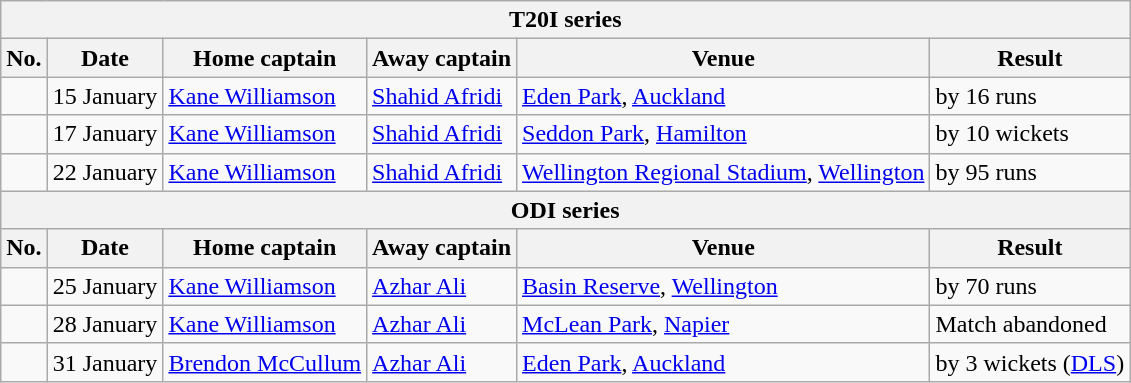<table class="wikitable">
<tr>
<th colspan="9">T20I series</th>
</tr>
<tr>
<th>No.</th>
<th>Date</th>
<th>Home captain</th>
<th>Away captain</th>
<th>Venue</th>
<th>Result</th>
</tr>
<tr>
<td></td>
<td>15 January</td>
<td><a href='#'>Kane Williamson</a></td>
<td><a href='#'>Shahid Afridi</a></td>
<td><a href='#'>Eden Park</a>, <a href='#'>Auckland</a></td>
<td> by 16 runs</td>
</tr>
<tr>
<td></td>
<td>17 January</td>
<td><a href='#'>Kane Williamson</a></td>
<td><a href='#'>Shahid Afridi</a></td>
<td><a href='#'>Seddon Park</a>, <a href='#'>Hamilton</a></td>
<td> by 10 wickets</td>
</tr>
<tr>
<td></td>
<td>22 January</td>
<td><a href='#'>Kane Williamson</a></td>
<td><a href='#'>Shahid Afridi</a></td>
<td><a href='#'>Wellington Regional Stadium</a>, <a href='#'>Wellington</a></td>
<td> by 95 runs</td>
</tr>
<tr>
<th colspan="9">ODI series</th>
</tr>
<tr>
<th>No.</th>
<th>Date</th>
<th>Home captain</th>
<th>Away captain</th>
<th>Venue</th>
<th>Result</th>
</tr>
<tr>
<td></td>
<td>25 January</td>
<td><a href='#'>Kane Williamson</a></td>
<td><a href='#'>Azhar Ali</a></td>
<td><a href='#'>Basin Reserve</a>, <a href='#'>Wellington</a></td>
<td> by 70 runs</td>
</tr>
<tr>
<td></td>
<td>28 January</td>
<td><a href='#'>Kane Williamson</a></td>
<td><a href='#'>Azhar Ali</a></td>
<td><a href='#'>McLean Park</a>, <a href='#'>Napier</a></td>
<td>Match abandoned</td>
</tr>
<tr>
<td></td>
<td>31 January</td>
<td><a href='#'>Brendon McCullum</a></td>
<td><a href='#'>Azhar Ali</a></td>
<td><a href='#'>Eden Park</a>, <a href='#'>Auckland</a></td>
<td> by 3 wickets (<a href='#'>DLS</a>)</td>
</tr>
</table>
